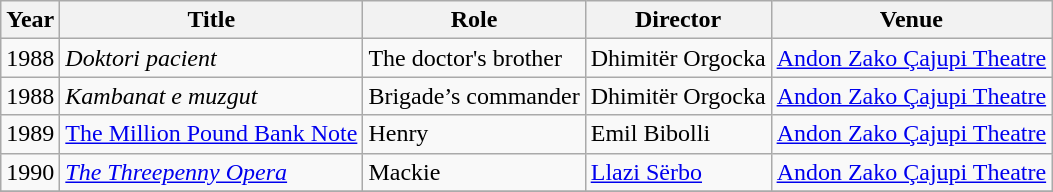<table class="wikitable">
<tr>
<th>Year</th>
<th>Title</th>
<th>Role</th>
<th>Director</th>
<th>Venue</th>
</tr>
<tr>
<td>1988</td>
<td><em>Doktori pacient</em></td>
<td>The doctor's brother</td>
<td>Dhimitër Orgocka</td>
<td><a href='#'>Andon Zako Çajupi Theatre</a></td>
</tr>
<tr>
<td>1988</td>
<td><em>Kambanat e muzgut</em></td>
<td>Brigade’s commander</td>
<td>Dhimitër Orgocka</td>
<td><a href='#'>Andon Zako Çajupi Theatre</a></td>
</tr>
<tr>
<td>1989</td>
<td><a href='#'>The Million Pound Bank Note</a></td>
<td>Henry</td>
<td>Emil Bibolli</td>
<td><a href='#'>Andon Zako Çajupi Theatre</a></td>
</tr>
<tr>
<td>1990</td>
<td><em><a href='#'>The Threepenny Opera</a> </em></td>
<td>Mackie</td>
<td><a href='#'>Llazi Sërbo</a></td>
<td><a href='#'>Andon Zako Çajupi Theatre</a></td>
</tr>
<tr>
</tr>
</table>
